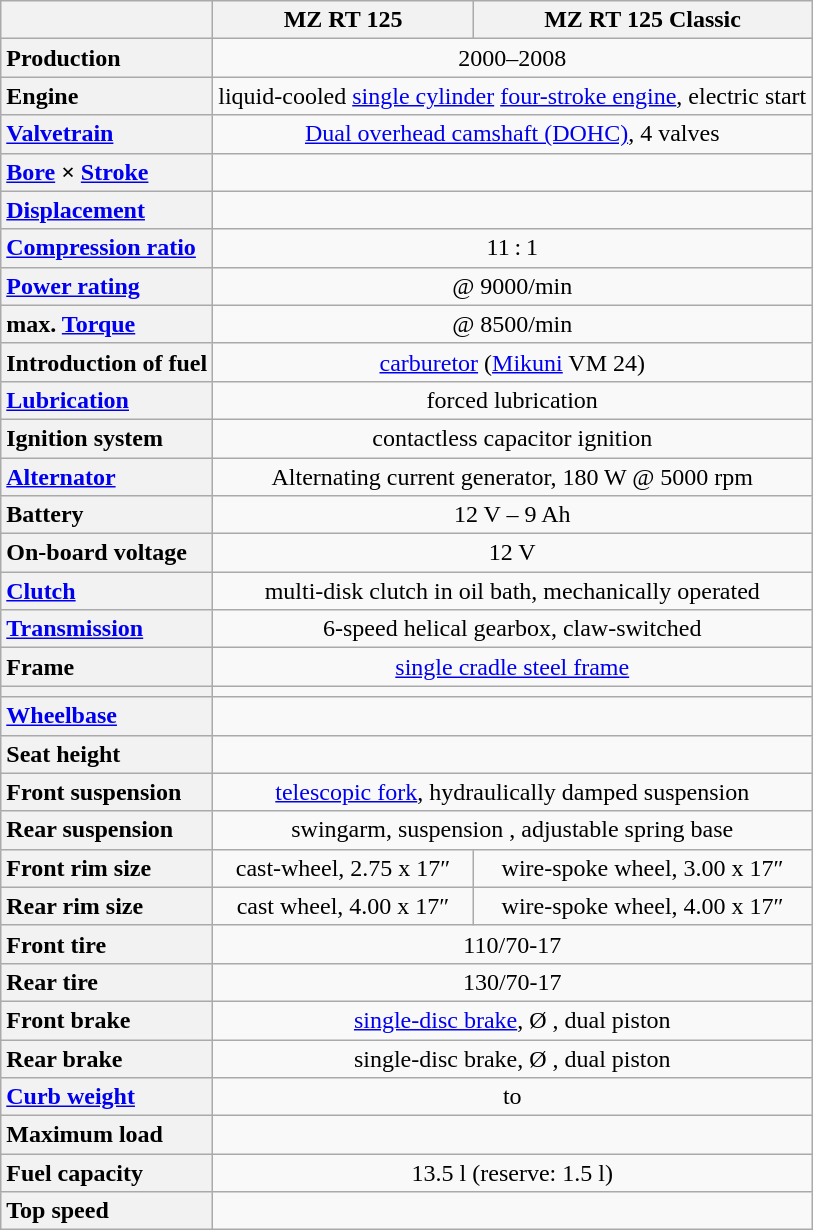<table class="wikitable" style="text-align:center;">
<tr id="data">
<th></th>
<th>MZ RT 125</th>
<th>MZ RT 125 Classic</th>
</tr>
<tr>
<th style="text-align:left;">Production</th>
<td colspan="2">2000–2008</td>
</tr>
<tr>
<th style="text-align:left;">Engine</th>
<td colspan="2">liquid-cooled <a href='#'>single cylinder</a> <a href='#'>four-stroke engine</a>, electric start</td>
</tr>
<tr>
<th style="text-align:left;"><a href='#'>Valvetrain</a></th>
<td colspan="2"><a href='#'>Dual overhead camshaft (DOHC)</a>, 4 valves</td>
</tr>
<tr>
<th style="text-align:left;"><a href='#'>Bore</a> × <a href='#'>Stroke</a></th>
<td colspan="2"></td>
</tr>
<tr>
<th style="text-align:left;"><a href='#'>Displacement</a></th>
<td colspan="2"></td>
</tr>
<tr>
<th style="text-align:left;"><a href='#'>Compression ratio</a></th>
<td colspan="2">11 : 1</td>
</tr>
<tr>
<th style="text-align:left;"><a href='#'>Power rating</a></th>
<td colspan="2"> @ 9000/min</td>
</tr>
<tr>
<th style="text-align:left;">max. <a href='#'>Torque</a></th>
<td colspan="2"> @ 8500/min</td>
</tr>
<tr>
<th style="text-align:left;">Introduction of fuel</th>
<td colspan="2"><a href='#'>carburetor</a> (<a href='#'>Mikuni</a> VM 24)</td>
</tr>
<tr>
<th style="text-align:left;"><a href='#'>Lubrication</a></th>
<td colspan="2">forced lubrication</td>
</tr>
<tr>
<th style="text-align:left;">Ignition system</th>
<td colspan="2">contactless capacitor ignition</td>
</tr>
<tr>
<th style="text-align:left;"><a href='#'>Alternator</a></th>
<td colspan="2">Alternating current generator, 180 W @ 5000 rpm</td>
</tr>
<tr>
<th style="text-align:left;">Battery</th>
<td colspan="2">12 V – 9 Ah</td>
</tr>
<tr>
<th style="text-align:left;">On-board voltage</th>
<td colspan="2">12 V</td>
</tr>
<tr>
<th style="text-align:left;"><a href='#'>Clutch</a></th>
<td colspan="2">multi-disk clutch in oil bath, mechanically operated</td>
</tr>
<tr>
<th style="text-align:left;"><a href='#'>Transmission</a></th>
<td colspan="2">6-speed helical gearbox, claw-switched</td>
</tr>
<tr>
<th style="text-align:left;">Frame</th>
<td colspan="2"><a href='#'>single cradle steel frame</a></td>
</tr>
<tr>
<th style="text-align:left;"></th>
<td colspan="2"></td>
</tr>
<tr>
<th style="text-align:left;"><a href='#'>Wheelbase</a></th>
<td colspan="2"></td>
</tr>
<tr>
<th style="text-align:left;">Seat height</th>
<td colspan="2"></td>
</tr>
<tr>
<th style="text-align:left;">Front suspension</th>
<td colspan="2"><a href='#'>telescopic fork</a>, hydraulically damped suspension </td>
</tr>
<tr>
<th style="text-align:left;">Rear suspension</th>
<td colspan="2">swingarm, suspension , adjustable spring base</td>
</tr>
<tr>
<th style="text-align:left;">Front rim size</th>
<td>cast-wheel, 2.75 x 17″</td>
<td>wire-spoke wheel, 3.00 x 17″</td>
</tr>
<tr>
<th style="text-align:left;">Rear rim size</th>
<td>cast wheel, 4.00 x 17″</td>
<td>wire-spoke wheel, 4.00 x 17″</td>
</tr>
<tr>
<th style="text-align:left;">Front tire</th>
<td colspan="2">110/70-17</td>
</tr>
<tr>
<th style="text-align:left;">Rear tire</th>
<td colspan="2">130/70-17</td>
</tr>
<tr>
<th style="text-align:left;">Front brake</th>
<td colspan="2"><a href='#'>single-disc brake</a>, Ø , dual piston</td>
</tr>
<tr>
<th style="text-align:left;">Rear brake</th>
<td colspan="2">single-disc brake, Ø , dual piston</td>
</tr>
<tr>
<th style="text-align:left;"><a href='#'>Curb weight</a></th>
<td colspan="2"> to </td>
</tr>
<tr>
<th style="text-align:left;">Maximum load</th>
<td colspan="2"></td>
</tr>
<tr>
<th style="text-align:left;">Fuel capacity</th>
<td colspan="2">13.5 l (reserve: 1.5 l)</td>
</tr>
<tr>
<th style="text-align:left;">Top speed</th>
<td colspan="2"></td>
</tr>
</table>
